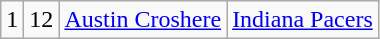<table class="wikitable">
<tr style="text-align:center;" bgcolor="">
<td>1</td>
<td>12</td>
<td><a href='#'>Austin Croshere</a></td>
<td><a href='#'>Indiana Pacers</a></td>
</tr>
</table>
